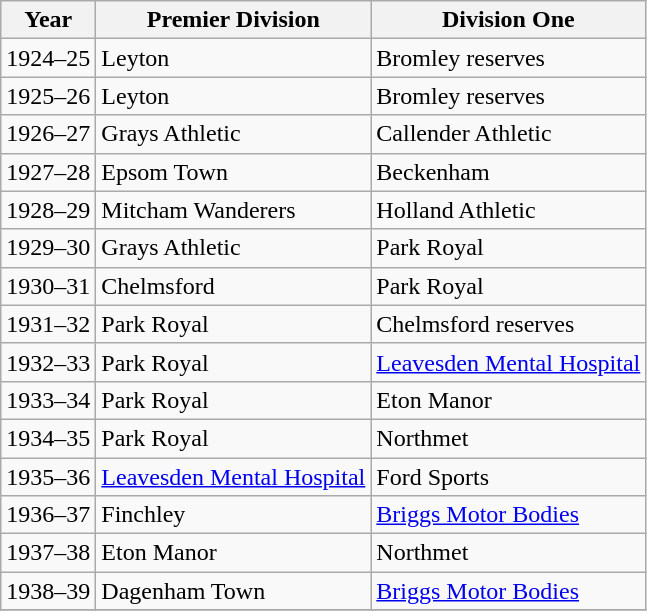<table class="wikitable">
<tr>
<th>Year</th>
<th>Premier Division</th>
<th>Division One</th>
</tr>
<tr>
<td>1924–25</td>
<td>Leyton</td>
<td>Bromley reserves</td>
</tr>
<tr>
<td>1925–26</td>
<td>Leyton</td>
<td>Bromley reserves</td>
</tr>
<tr>
<td>1926–27</td>
<td>Grays Athletic</td>
<td>Callender Athletic</td>
</tr>
<tr>
<td>1927–28</td>
<td>Epsom Town</td>
<td>Beckenham</td>
</tr>
<tr>
<td>1928–29</td>
<td>Mitcham Wanderers</td>
<td>Holland Athletic</td>
</tr>
<tr>
<td>1929–30</td>
<td>Grays Athletic</td>
<td>Park Royal</td>
</tr>
<tr>
<td>1930–31</td>
<td>Chelmsford</td>
<td>Park Royal</td>
</tr>
<tr>
<td>1931–32</td>
<td>Park Royal</td>
<td>Chelmsford reserves</td>
</tr>
<tr>
<td>1932–33</td>
<td>Park Royal</td>
<td><a href='#'>Leavesden Mental Hospital</a></td>
</tr>
<tr>
<td>1933–34</td>
<td>Park Royal</td>
<td>Eton Manor</td>
</tr>
<tr>
<td>1934–35</td>
<td>Park Royal</td>
<td>Northmet</td>
</tr>
<tr>
<td>1935–36</td>
<td><a href='#'>Leavesden Mental Hospital</a></td>
<td>Ford Sports</td>
</tr>
<tr>
<td>1936–37</td>
<td>Finchley</td>
<td><a href='#'>Briggs Motor Bodies</a></td>
</tr>
<tr>
<td>1937–38</td>
<td>Eton Manor</td>
<td>Northmet</td>
</tr>
<tr>
<td>1938–39</td>
<td>Dagenham Town</td>
<td><a href='#'>Briggs Motor Bodies</a></td>
</tr>
<tr>
</tr>
</table>
